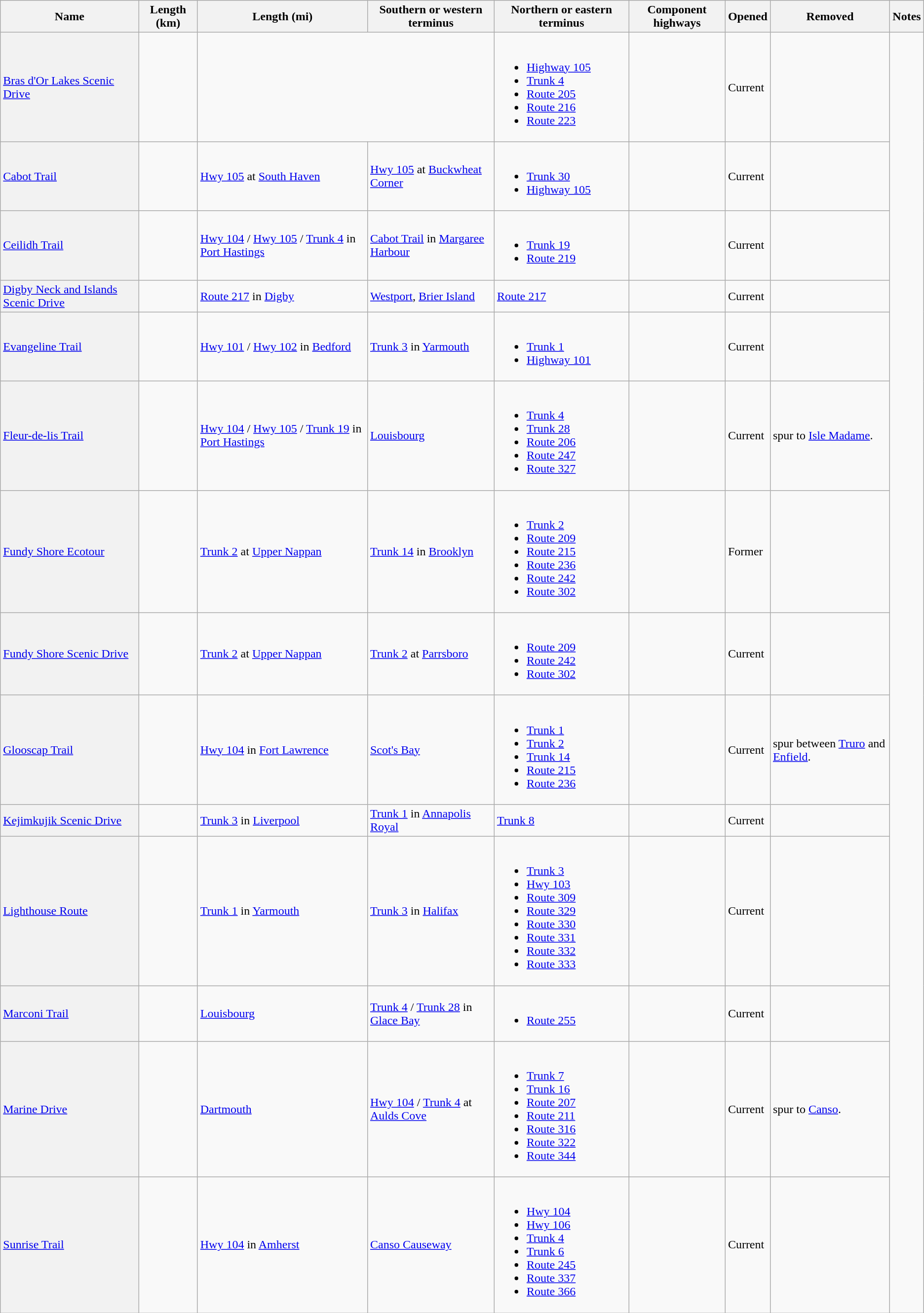<table class="wikitable sortable">
<tr>
<th>Name</th>
<th>Length (km)</th>
<th>Length (mi)</th>
<th class="unsortable">Southern or western terminus</th>
<th class="unsortable">Northern or eastern terminus</th>
<th class="unsortable">Component highways</th>
<th>Opened</th>
<th>Removed</th>
<th class="unsortable">Notes</th>
</tr>
<tr>
<td style="background: #f2f2f2;"><a href='#'>Bras d'Or Lakes Scenic Drive</a></td>
<td></td>
<td colspan=2></td>
<td><br><ul><li><a href='#'>Highway 105</a></li><li><a href='#'>Trunk 4</a></li><li><a href='#'>Route 205</a></li><li><a href='#'>Route 216</a></li><li><a href='#'>Route 223</a></li></ul></td>
<td></td>
<td>Current</td>
<td></td>
</tr>
<tr>
<td style="background: #f2f2f2;"><a href='#'>Cabot Trail</a></td>
<td></td>
<td><a href='#'>Hwy 105</a> at <a href='#'>South Haven</a></td>
<td><a href='#'>Hwy 105</a> at <a href='#'>Buckwheat Corner</a></td>
<td><br><ul><li><a href='#'>Trunk 30</a></li><li><a href='#'>Highway 105</a></li></ul></td>
<td></td>
<td>Current</td>
<td></td>
</tr>
<tr>
<td style="background: #f2f2f2;"><a href='#'>Ceilidh Trail</a></td>
<td></td>
<td><a href='#'>Hwy 104</a> / <a href='#'>Hwy 105</a> / <a href='#'>Trunk 4</a> in <a href='#'>Port Hastings</a></td>
<td><a href='#'>Cabot Trail</a> in <a href='#'>Margaree Harbour</a></td>
<td><br><ul><li><a href='#'>Trunk 19</a></li><li><a href='#'>Route 219</a></li></ul></td>
<td></td>
<td>Current</td>
<td></td>
</tr>
<tr>
<td style="background: #f2f2f2;"><a href='#'>Digby Neck and Islands Scenic Drive</a></td>
<td></td>
<td><a href='#'>Route 217</a> in <a href='#'>Digby</a></td>
<td><a href='#'>Westport</a>, <a href='#'>Brier Island</a></td>
<td><a href='#'>Route 217</a></td>
<td></td>
<td>Current</td>
<td></td>
</tr>
<tr>
<td style="background: #f2f2f2;"><a href='#'>Evangeline Trail</a></td>
<td></td>
<td><a href='#'>Hwy 101</a> / <a href='#'>Hwy 102</a> in <a href='#'>Bedford</a></td>
<td><a href='#'>Trunk 3</a> in <a href='#'>Yarmouth</a></td>
<td><br><ul><li><a href='#'>Trunk 1</a></li><li><a href='#'>Highway 101</a></li></ul></td>
<td></td>
<td>Current</td>
<td></td>
</tr>
<tr>
<td style="background: #f2f2f2;"><a href='#'>Fleur-de-lis Trail</a></td>
<td></td>
<td><a href='#'>Hwy 104</a> / <a href='#'>Hwy 105</a> / <a href='#'>Trunk 19</a> in <a href='#'>Port Hastings</a></td>
<td><a href='#'>Louisbourg</a></td>
<td><br><ul><li><a href='#'>Trunk 4</a></li><li><a href='#'>Trunk 28</a></li><li><a href='#'>Route 206</a></li><li><a href='#'>Route 247</a></li><li><a href='#'>Route 327</a></li></ul></td>
<td></td>
<td>Current</td>
<td> spur to <a href='#'>Isle Madame</a>.</td>
</tr>
<tr>
<td style="background: #f2f2f2;"><a href='#'>Fundy Shore Ecotour</a></td>
<td></td>
<td><a href='#'>Trunk 2</a> at <a href='#'>Upper Nappan</a></td>
<td><a href='#'>Trunk 14</a> in <a href='#'>Brooklyn</a></td>
<td><br><ul><li><a href='#'>Trunk 2</a></li><li><a href='#'>Route 209</a></li><li><a href='#'>Route 215</a></li><li><a href='#'>Route 236</a></li><li><a href='#'>Route 242</a></li><li><a href='#'>Route 302</a></li></ul></td>
<td></td>
<td>Former</td>
<td></td>
</tr>
<tr>
<td style="background: #f2f2f2;"><a href='#'>Fundy Shore Scenic Drive</a></td>
<td></td>
<td><a href='#'>Trunk 2</a> at <a href='#'>Upper Nappan</a></td>
<td><a href='#'>Trunk 2</a> at <a href='#'>Parrsboro</a></td>
<td><br><ul><li><a href='#'>Route 209</a></li><li><a href='#'>Route 242</a></li><li><a href='#'>Route 302</a></li></ul></td>
<td></td>
<td>Current</td>
<td></td>
</tr>
<tr>
<td style="background: #f2f2f2;"><a href='#'>Glooscap Trail</a></td>
<td></td>
<td><a href='#'>Hwy 104</a> in <a href='#'>Fort Lawrence</a></td>
<td><a href='#'>Scot's Bay</a></td>
<td><br><ul><li><a href='#'>Trunk 1</a></li><li><a href='#'>Trunk 2</a></li><li><a href='#'>Trunk 14</a></li><li><a href='#'>Route 215</a></li><li><a href='#'>Route 236</a></li></ul></td>
<td></td>
<td>Current</td>
<td> spur between <a href='#'>Truro</a> and <a href='#'>Enfield</a>.</td>
</tr>
<tr>
<td style="background: #f2f2f2;"><a href='#'>Kejimkujik Scenic Drive</a></td>
<td></td>
<td><a href='#'>Trunk 3</a> in <a href='#'>Liverpool</a></td>
<td><a href='#'>Trunk 1</a> in <a href='#'>Annapolis Royal</a></td>
<td><a href='#'>Trunk 8</a></td>
<td></td>
<td>Current</td>
<td></td>
</tr>
<tr>
<td style="background: #f2f2f2;"><a href='#'>Lighthouse Route</a></td>
<td></td>
<td><a href='#'>Trunk 1</a> in <a href='#'>Yarmouth</a></td>
<td><a href='#'>Trunk 3</a> in <a href='#'>Halifax</a></td>
<td><br><ul><li><a href='#'>Trunk 3</a></li><li><a href='#'>Hwy 103</a></li><li><a href='#'>Route 309</a></li><li><a href='#'>Route 329</a></li><li><a href='#'>Route 330</a></li><li><a href='#'>Route 331</a></li><li><a href='#'>Route 332</a></li><li><a href='#'>Route 333</a></li></ul></td>
<td></td>
<td>Current</td>
<td></td>
</tr>
<tr>
<td style="background: #f2f2f2;"><a href='#'>Marconi Trail</a></td>
<td></td>
<td><a href='#'>Louisbourg</a></td>
<td><a href='#'>Trunk 4</a> / <a href='#'>Trunk 28</a> in <a href='#'>Glace Bay</a></td>
<td><br><ul><li><a href='#'>Route 255</a></li></ul></td>
<td></td>
<td>Current</td>
<td></td>
</tr>
<tr>
<td style="background: #f2f2f2;"><a href='#'>Marine Drive</a></td>
<td></td>
<td><a href='#'>Dartmouth</a></td>
<td><a href='#'>Hwy 104</a> / <a href='#'>Trunk 4</a> at <a href='#'>Aulds Cove</a></td>
<td><br><ul><li><a href='#'>Trunk 7</a></li><li><a href='#'>Trunk 16</a></li><li><a href='#'>Route 207</a></li><li><a href='#'>Route 211</a></li><li><a href='#'>Route 316</a></li><li><a href='#'>Route 322</a></li><li><a href='#'>Route 344</a></li></ul></td>
<td></td>
<td>Current</td>
<td> spur to <a href='#'>Canso</a>.</td>
</tr>
<tr>
<td style="background: #f2f2f2;"><a href='#'>Sunrise Trail</a></td>
<td></td>
<td><a href='#'>Hwy 104</a> in <a href='#'>Amherst</a></td>
<td><a href='#'>Canso Causeway</a></td>
<td><br><ul><li><a href='#'>Hwy 104</a></li><li><a href='#'>Hwy 106</a></li><li><a href='#'>Trunk 4</a></li><li><a href='#'>Trunk 6</a></li><li><a href='#'>Route 245</a></li><li><a href='#'>Route 337</a></li><li><a href='#'>Route 366</a></li></ul></td>
<td></td>
<td>Current</td>
<td></td>
</tr>
</table>
